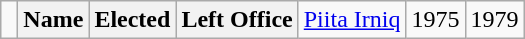<table class="wikitable">
<tr>
<td> </td>
<th><strong>Name </strong></th>
<th><strong>Elected</strong></th>
<th><strong>Left Office</strong><br>
</th>
<td><a href='#'>Piita Irniq</a></td>
<td>1975</td>
<td>1979<br></td>
</tr>
</table>
